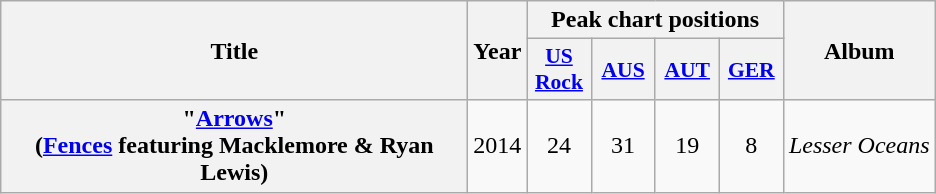<table class="wikitable plainrowheaders" style="text-align:center;">
<tr>
<th scope="col" rowspan="2" style="width:19em;">Title</th>
<th scope="col" rowspan="2">Year</th>
<th scope="col" colspan="4">Peak chart positions</th>
<th scope="col" rowspan="2">Album</th>
</tr>
<tr>
<th scope="col" style="width:2.5em;font-size:90%;"><a href='#'>US<br>Rock</a><br></th>
<th scope="col" style="width:2.5em;font-size:90%;"><a href='#'>AUS</a><br></th>
<th scope="col" style="width:2.5em;font-size:90%;"><a href='#'>AUT</a><br></th>
<th scope="col" style="width:2.5em;font-size:90%;"><a href='#'>GER</a><br></th>
</tr>
<tr>
<th scope="row">"<a href='#'>Arrows</a>"<br><span>(<a href='#'>Fences</a> featuring Macklemore & Ryan Lewis)</span></th>
<td>2014</td>
<td>24</td>
<td>31</td>
<td>19</td>
<td>8</td>
<td><em>Lesser Oceans</em></td>
</tr>
</table>
